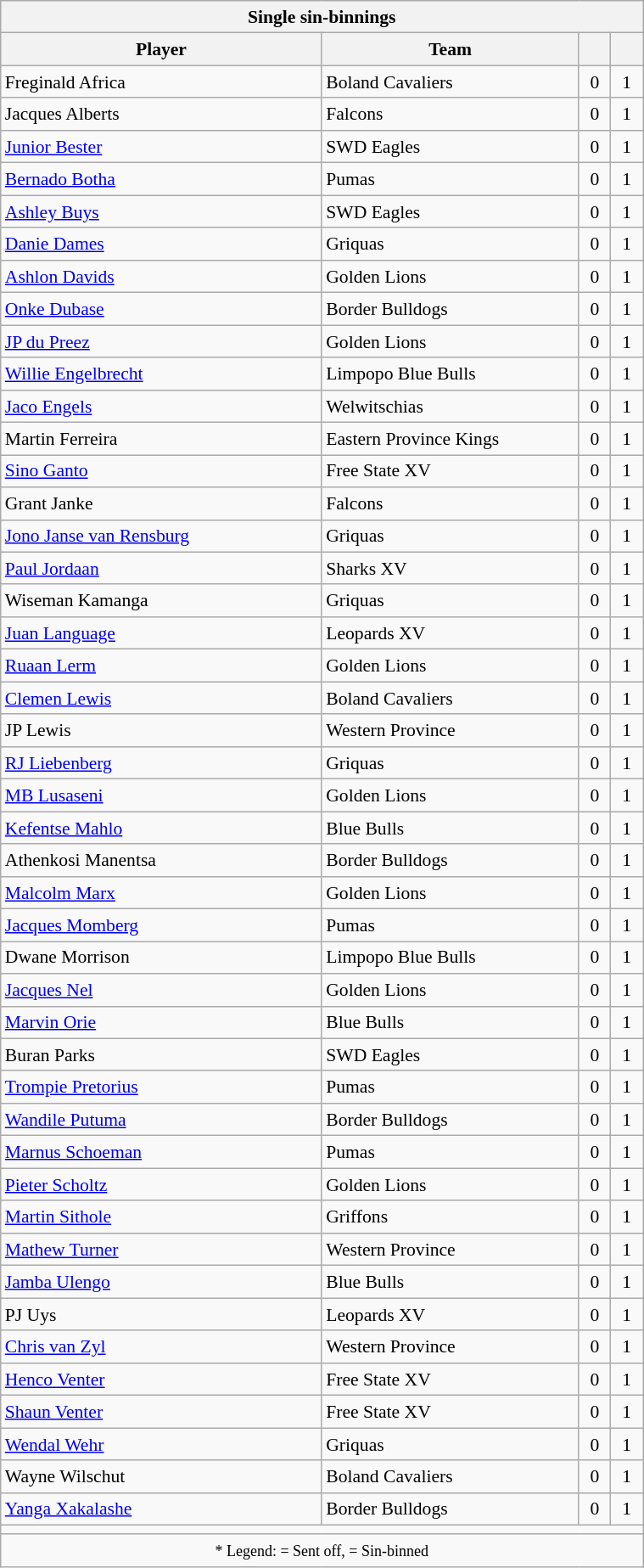<table class="wikitable collapsible collapsed sortable" style="text-align:center; line-height:130%; font-size:90%; width:40%;">
<tr>
<th colspan=4>Single sin-binnings</th>
</tr>
<tr>
<th style="width:50%;">Player</th>
<th style="width:40%;">Team</th>
<th style="width:5%;"></th>
<th style="width:5%;"><br></th>
</tr>
<tr>
<td style="text-align:left;">Freginald Africa</td>
<td style="text-align:left;">Boland Cavaliers</td>
<td>0</td>
<td>1</td>
</tr>
<tr>
<td style="text-align:left;">Jacques Alberts</td>
<td style="text-align:left;">Falcons</td>
<td>0</td>
<td>1</td>
</tr>
<tr>
<td style="text-align:left;"><a href='#'>Junior Bester</a></td>
<td style="text-align:left;">SWD Eagles</td>
<td>0</td>
<td>1</td>
</tr>
<tr>
<td style="text-align:left;"><a href='#'>Bernado Botha</a></td>
<td style="text-align:left;">Pumas</td>
<td>0</td>
<td>1</td>
</tr>
<tr>
<td style="text-align:left;"><a href='#'>Ashley Buys</a></td>
<td style="text-align:left;">SWD Eagles</td>
<td>0</td>
<td>1</td>
</tr>
<tr>
<td style="text-align:left;"><a href='#'>Danie Dames</a></td>
<td style="text-align:left;">Griquas</td>
<td>0</td>
<td>1</td>
</tr>
<tr>
<td style="text-align:left;"><a href='#'>Ashlon Davids</a></td>
<td style="text-align:left;">Golden Lions</td>
<td>0</td>
<td>1</td>
</tr>
<tr>
<td style="text-align:left;"><a href='#'>Onke Dubase</a></td>
<td style="text-align:left;">Border Bulldogs</td>
<td>0</td>
<td>1</td>
</tr>
<tr>
<td style="text-align:left;"><a href='#'>JP du Preez</a></td>
<td style="text-align:left;">Golden Lions</td>
<td>0</td>
<td>1</td>
</tr>
<tr>
<td style="text-align:left;"><a href='#'>Willie Engelbrecht</a></td>
<td style="text-align:left;">Limpopo Blue Bulls</td>
<td>0</td>
<td>1</td>
</tr>
<tr>
<td style="text-align:left;"><a href='#'>Jaco Engels</a></td>
<td style="text-align:left;">Welwitschias</td>
<td>0</td>
<td>1</td>
</tr>
<tr>
<td style="text-align:left;">Martin Ferreira</td>
<td style="text-align:left;">Eastern Province Kings</td>
<td>0</td>
<td>1</td>
</tr>
<tr>
<td style="text-align:left;"><a href='#'>Sino Ganto</a></td>
<td style="text-align:left;">Free State XV</td>
<td>0</td>
<td>1</td>
</tr>
<tr>
<td style="text-align:left;">Grant Janke</td>
<td style="text-align:left;">Falcons</td>
<td>0</td>
<td>1</td>
</tr>
<tr>
<td style="text-align:left;"><a href='#'>Jono Janse van Rensburg</a></td>
<td style="text-align:left;">Griquas</td>
<td>0</td>
<td>1</td>
</tr>
<tr>
<td style="text-align:left;"><a href='#'>Paul Jordaan</a></td>
<td style="text-align:left;">Sharks XV</td>
<td>0</td>
<td>1</td>
</tr>
<tr>
<td style="text-align:left;">Wiseman Kamanga</td>
<td style="text-align:left;">Griquas</td>
<td>0</td>
<td>1</td>
</tr>
<tr>
<td style="text-align:left;"><a href='#'>Juan Language</a></td>
<td style="text-align:left;">Leopards XV</td>
<td>0</td>
<td>1</td>
</tr>
<tr>
<td style="text-align:left;"><a href='#'>Ruaan Lerm</a></td>
<td style="text-align:left;">Golden Lions</td>
<td>0</td>
<td>1</td>
</tr>
<tr>
<td style="text-align:left;"><a href='#'>Clemen Lewis</a></td>
<td style="text-align:left;">Boland Cavaliers</td>
<td>0</td>
<td>1</td>
</tr>
<tr>
<td style="text-align:left;">JP Lewis</td>
<td style="text-align:left;">Western Province</td>
<td>0</td>
<td>1</td>
</tr>
<tr>
<td style="text-align:left;"><a href='#'>RJ Liebenberg</a></td>
<td style="text-align:left;">Griquas</td>
<td>0</td>
<td>1</td>
</tr>
<tr>
<td style="text-align:left;"><a href='#'>MB Lusaseni</a></td>
<td style="text-align:left;">Golden Lions</td>
<td>0</td>
<td>1</td>
</tr>
<tr>
<td style="text-align:left;"><a href='#'>Kefentse Mahlo</a></td>
<td style="text-align:left;">Blue Bulls</td>
<td>0</td>
<td>1</td>
</tr>
<tr>
<td style="text-align:left;">Athenkosi Manentsa</td>
<td style="text-align:left;">Border Bulldogs</td>
<td>0</td>
<td>1</td>
</tr>
<tr>
<td style="text-align:left;"><a href='#'>Malcolm Marx</a></td>
<td style="text-align:left;">Golden Lions</td>
<td>0</td>
<td>1</td>
</tr>
<tr>
<td style="text-align:left;"><a href='#'>Jacques Momberg</a></td>
<td style="text-align:left;">Pumas</td>
<td>0</td>
<td>1</td>
</tr>
<tr>
<td style="text-align:left;">Dwane Morrison</td>
<td style="text-align:left;">Limpopo Blue Bulls</td>
<td>0</td>
<td>1</td>
</tr>
<tr>
<td style="text-align:left;"><a href='#'>Jacques Nel</a></td>
<td style="text-align:left;">Golden Lions</td>
<td>0</td>
<td>1</td>
</tr>
<tr>
<td style="text-align:left;"><a href='#'>Marvin Orie</a></td>
<td style="text-align:left;">Blue Bulls</td>
<td>0</td>
<td>1</td>
</tr>
<tr>
<td style="text-align:left;">Buran Parks</td>
<td style="text-align:left;">SWD Eagles</td>
<td>0</td>
<td>1</td>
</tr>
<tr>
<td style="text-align:left;"><a href='#'>Trompie Pretorius</a></td>
<td style="text-align:left;">Pumas</td>
<td>0</td>
<td>1</td>
</tr>
<tr>
<td style="text-align:left;"><a href='#'>Wandile Putuma</a></td>
<td style="text-align:left;">Border Bulldogs</td>
<td>0</td>
<td>1</td>
</tr>
<tr>
<td style="text-align:left;"><a href='#'>Marnus Schoeman</a></td>
<td style="text-align:left;">Pumas</td>
<td>0</td>
<td>1</td>
</tr>
<tr>
<td style="text-align:left;"><a href='#'>Pieter Scholtz</a></td>
<td style="text-align:left;">Golden Lions</td>
<td>0</td>
<td>1</td>
</tr>
<tr>
<td style="text-align:left;"><a href='#'>Martin Sithole</a></td>
<td style="text-align:left;">Griffons</td>
<td>0</td>
<td>1</td>
</tr>
<tr>
<td style="text-align:left;"><a href='#'>Mathew Turner</a></td>
<td style="text-align:left;">Western Province</td>
<td>0</td>
<td>1</td>
</tr>
<tr>
<td style="text-align:left;"><a href='#'>Jamba Ulengo</a></td>
<td style="text-align:left;">Blue Bulls</td>
<td>0</td>
<td>1</td>
</tr>
<tr>
<td style="text-align:left;">PJ Uys</td>
<td style="text-align:left;">Leopards XV</td>
<td>0</td>
<td>1</td>
</tr>
<tr>
<td style="text-align:left;"><a href='#'>Chris van Zyl</a></td>
<td style="text-align:left;">Western Province</td>
<td>0</td>
<td>1</td>
</tr>
<tr>
<td style="text-align:left;"><a href='#'>Henco Venter</a></td>
<td style="text-align:left;">Free State XV</td>
<td>0</td>
<td>1</td>
</tr>
<tr>
<td style="text-align:left;"><a href='#'>Shaun Venter</a></td>
<td style="text-align:left;">Free State XV</td>
<td>0</td>
<td>1</td>
</tr>
<tr>
<td style="text-align:left;"><a href='#'>Wendal Wehr</a></td>
<td style="text-align:left;">Griquas</td>
<td>0</td>
<td>1</td>
</tr>
<tr>
<td style="text-align:left;">Wayne Wilschut</td>
<td style="text-align:left;">Boland Cavaliers</td>
<td>0</td>
<td>1</td>
</tr>
<tr>
<td style="text-align:left;"><a href='#'>Yanga Xakalashe</a></td>
<td style="text-align:left;">Border Bulldogs</td>
<td>0</td>
<td>1</td>
</tr>
<tr>
<td colspan="4"></td>
</tr>
<tr>
<td colspan="4"><small>* Legend:  = Sent off,  = Sin-binned</small></td>
</tr>
</table>
